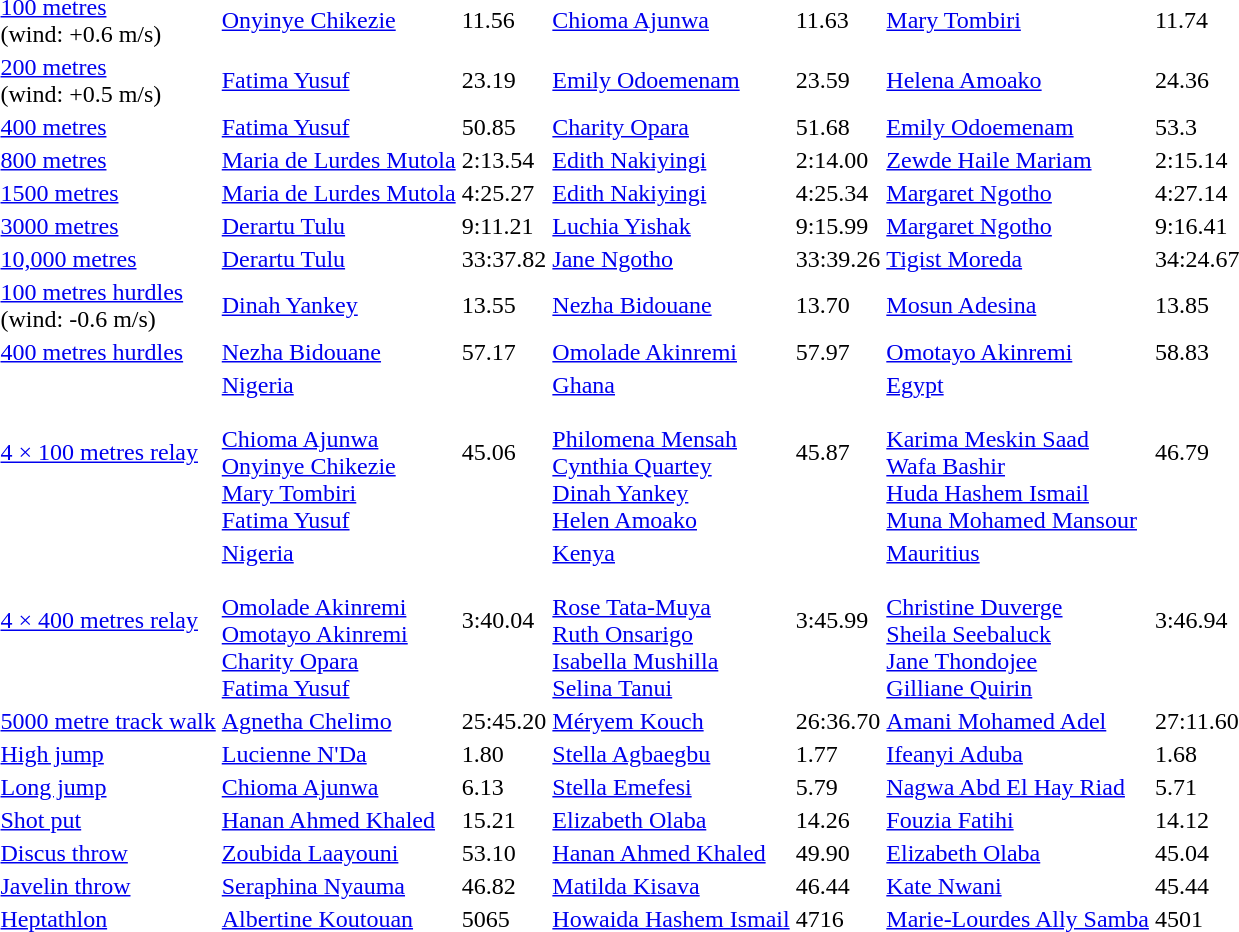<table>
<tr>
<td><a href='#'>100 metres</a><br>(wind: +0.6 m/s)</td>
<td><a href='#'>Onyinye Chikezie</a><br> </td>
<td>11.56</td>
<td><a href='#'>Chioma Ajunwa</a><br> </td>
<td>11.63</td>
<td><a href='#'>Mary Tombiri</a><br> </td>
<td>11.74</td>
</tr>
<tr>
<td><a href='#'>200 metres</a><br>(wind: +0.5 m/s)</td>
<td><a href='#'>Fatima Yusuf</a><br> </td>
<td>23.19</td>
<td><a href='#'>Emily Odoemenam</a><br> </td>
<td>23.59</td>
<td><a href='#'>Helena Amoako</a><br> </td>
<td>24.36</td>
</tr>
<tr>
<td><a href='#'>400 metres</a></td>
<td><a href='#'>Fatima Yusuf</a><br> </td>
<td>50.85</td>
<td><a href='#'>Charity Opara</a><br> </td>
<td>51.68</td>
<td><a href='#'>Emily Odoemenam</a><br> </td>
<td>53.3</td>
</tr>
<tr>
<td><a href='#'>800 metres</a></td>
<td><a href='#'>Maria de Lurdes Mutola</a><br> </td>
<td>2:13.54</td>
<td><a href='#'>Edith Nakiyingi</a><br> </td>
<td>2:14.00</td>
<td><a href='#'>Zewde Haile Mariam</a><br> </td>
<td>2:15.14</td>
</tr>
<tr>
<td><a href='#'>1500 metres</a></td>
<td><a href='#'>Maria de Lurdes Mutola</a><br> </td>
<td>4:25.27</td>
<td><a href='#'>Edith Nakiyingi</a><br> </td>
<td>4:25.34</td>
<td><a href='#'>Margaret Ngotho</a><br> </td>
<td>4:27.14</td>
</tr>
<tr>
<td><a href='#'>3000 metres</a></td>
<td><a href='#'>Derartu Tulu</a><br> </td>
<td>9:11.21</td>
<td><a href='#'>Luchia Yishak</a><br> </td>
<td>9:15.99</td>
<td><a href='#'>Margaret Ngotho</a><br> </td>
<td>9:16.41</td>
</tr>
<tr>
<td><a href='#'>10,000 metres</a></td>
<td><a href='#'>Derartu Tulu</a><br> </td>
<td>33:37.82</td>
<td><a href='#'>Jane Ngotho</a><br> </td>
<td>33:39.26</td>
<td><a href='#'>Tigist Moreda</a><br> </td>
<td>34:24.67</td>
</tr>
<tr>
<td><a href='#'>100 metres hurdles</a><br>(wind: -0.6 m/s)</td>
<td><a href='#'>Dinah Yankey</a><br> </td>
<td>13.55</td>
<td><a href='#'>Nezha Bidouane</a><br> </td>
<td>13.70</td>
<td><a href='#'>Mosun Adesina</a><br> </td>
<td>13.85</td>
</tr>
<tr>
<td><a href='#'>400 metres hurdles</a></td>
<td><a href='#'>Nezha Bidouane</a><br> </td>
<td>57.17</td>
<td><a href='#'>Omolade Akinremi</a><br> </td>
<td>57.97</td>
<td><a href='#'>Omotayo Akinremi</a><br> </td>
<td>58.83</td>
</tr>
<tr>
<td><a href='#'>4 × 100 metres relay</a></td>
<td><a href='#'>Nigeria</a><br> <br><a href='#'>Chioma Ajunwa</a><br><a href='#'>Onyinye Chikezie</a><br><a href='#'>Mary Tombiri</a><br><a href='#'>Fatima Yusuf</a></td>
<td>45.06</td>
<td><a href='#'>Ghana</a><br> <br><a href='#'>Philomena Mensah</a><br><a href='#'>Cynthia Quartey</a><br><a href='#'>Dinah Yankey</a><br><a href='#'>Helen Amoako</a></td>
<td>45.87</td>
<td><a href='#'>Egypt</a><br> <br><a href='#'>Karima Meskin Saad</a><br><a href='#'>Wafa Bashir</a><br><a href='#'>Huda Hashem Ismail</a><br><a href='#'>Muna Mohamed Mansour</a></td>
<td>46.79</td>
</tr>
<tr>
<td><a href='#'>4 × 400 metres relay</a></td>
<td><a href='#'>Nigeria</a><br> <br><a href='#'>Omolade Akinremi</a><br><a href='#'>Omotayo Akinremi</a><br><a href='#'>Charity Opara</a><br><a href='#'>Fatima Yusuf</a></td>
<td>3:40.04</td>
<td><a href='#'>Kenya</a><br> <br><a href='#'>Rose Tata-Muya</a><br><a href='#'>Ruth Onsarigo</a><br><a href='#'>Isabella Mushilla</a><br><a href='#'>Selina Tanui</a></td>
<td>3:45.99</td>
<td><a href='#'>Mauritius</a><br> <br><a href='#'>Christine Duverge</a><br><a href='#'>Sheila Seebaluck</a><br><a href='#'>Jane Thondojee</a><br><a href='#'>Gilliane Quirin</a></td>
<td>3:46.94</td>
</tr>
<tr>
<td><a href='#'>5000 metre track walk</a></td>
<td><a href='#'>Agnetha Chelimo</a><br> </td>
<td>25:45.20</td>
<td><a href='#'>Méryem Kouch</a><br> </td>
<td>26:36.70</td>
<td><a href='#'>Amani Mohamed Adel</a><br> </td>
<td>27:11.60</td>
</tr>
<tr>
<td><a href='#'>High jump</a></td>
<td><a href='#'>Lucienne N'Da</a><br> </td>
<td>1.80</td>
<td><a href='#'>Stella Agbaegbu</a><br> </td>
<td>1.77</td>
<td><a href='#'>Ifeanyi Aduba</a><br> </td>
<td>1.68</td>
</tr>
<tr>
<td><a href='#'>Long jump</a></td>
<td><a href='#'>Chioma Ajunwa</a><br> </td>
<td>6.13</td>
<td><a href='#'>Stella Emefesi</a><br> </td>
<td>5.79</td>
<td><a href='#'>Nagwa Abd El Hay Riad</a><br> </td>
<td>5.71</td>
</tr>
<tr>
<td><a href='#'>Shot put</a></td>
<td><a href='#'>Hanan Ahmed Khaled</a><br> </td>
<td>15.21</td>
<td><a href='#'>Elizabeth Olaba</a><br> </td>
<td>14.26</td>
<td><a href='#'>Fouzia Fatihi</a><br> </td>
<td>14.12</td>
</tr>
<tr>
<td><a href='#'>Discus throw</a></td>
<td><a href='#'>Zoubida Laayouni</a><br> </td>
<td>53.10</td>
<td><a href='#'>Hanan Ahmed Khaled</a><br> </td>
<td>49.90</td>
<td><a href='#'>Elizabeth Olaba</a><br> </td>
<td>45.04</td>
</tr>
<tr>
<td><a href='#'>Javelin throw</a></td>
<td><a href='#'>Seraphina Nyauma</a><br> </td>
<td>46.82</td>
<td><a href='#'>Matilda Kisava</a><br> </td>
<td>46.44</td>
<td><a href='#'>Kate Nwani</a><br> </td>
<td>45.44</td>
</tr>
<tr>
<td><a href='#'>Heptathlon</a></td>
<td><a href='#'>Albertine Koutouan</a><br> </td>
<td>5065</td>
<td><a href='#'>Howaida Hashem Ismail</a><br> </td>
<td>4716</td>
<td><a href='#'>Marie-Lourdes Ally Samba</a><br> </td>
<td>4501</td>
</tr>
</table>
